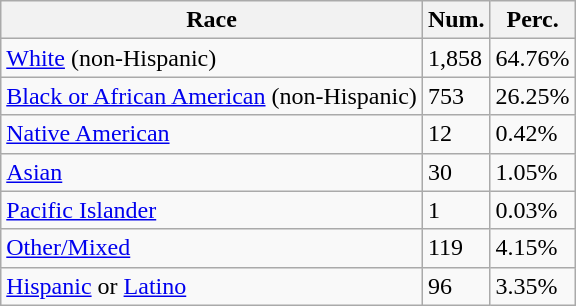<table class="wikitable">
<tr>
<th>Race</th>
<th>Num.</th>
<th>Perc.</th>
</tr>
<tr>
<td><a href='#'>White</a> (non-Hispanic)</td>
<td>1,858</td>
<td>64.76%</td>
</tr>
<tr>
<td><a href='#'>Black or African American</a> (non-Hispanic)</td>
<td>753</td>
<td>26.25%</td>
</tr>
<tr>
<td><a href='#'>Native American</a></td>
<td>12</td>
<td>0.42%</td>
</tr>
<tr>
<td><a href='#'>Asian</a></td>
<td>30</td>
<td>1.05%</td>
</tr>
<tr>
<td><a href='#'>Pacific Islander</a></td>
<td>1</td>
<td>0.03%</td>
</tr>
<tr>
<td><a href='#'>Other/Mixed</a></td>
<td>119</td>
<td>4.15%</td>
</tr>
<tr>
<td><a href='#'>Hispanic</a> or <a href='#'>Latino</a></td>
<td>96</td>
<td>3.35%</td>
</tr>
</table>
